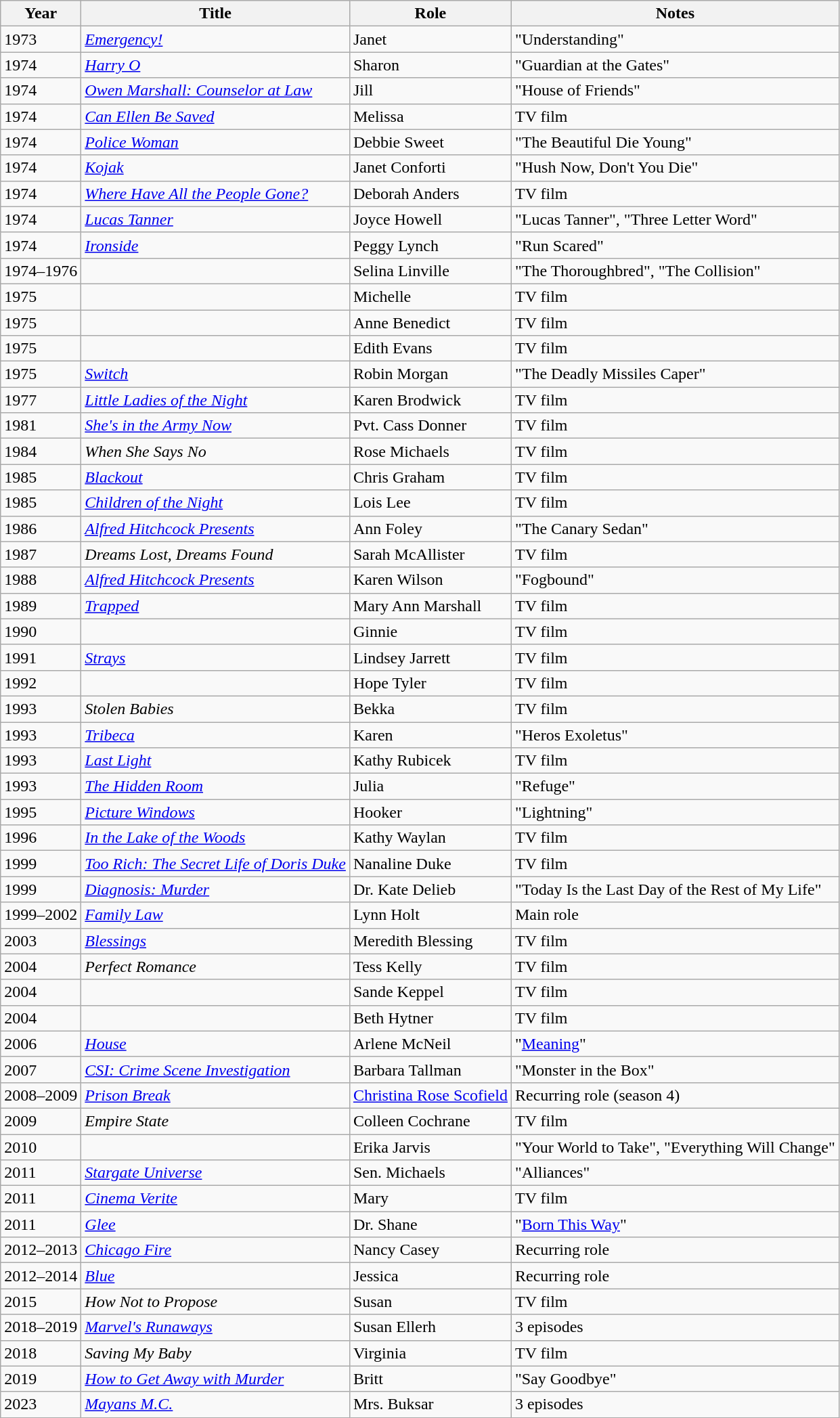<table class="wikitable sortable">
<tr>
<th>Year</th>
<th>Title</th>
<th>Role</th>
<th class="unsortable">Notes</th>
</tr>
<tr>
<td>1973</td>
<td><em><a href='#'>Emergency!</a></em></td>
<td>Janet</td>
<td>"Understanding"</td>
</tr>
<tr>
<td>1974</td>
<td><em><a href='#'>Harry O</a></em></td>
<td>Sharon</td>
<td>"Guardian at the Gates"</td>
</tr>
<tr>
<td>1974</td>
<td><em><a href='#'>Owen Marshall: Counselor at Law</a></em></td>
<td>Jill</td>
<td>"House of Friends"</td>
</tr>
<tr>
<td>1974</td>
<td><em><a href='#'>Can Ellen Be Saved</a></em></td>
<td>Melissa</td>
<td>TV film</td>
</tr>
<tr>
<td>1974</td>
<td><em><a href='#'>Police Woman</a></em></td>
<td>Debbie Sweet</td>
<td>"The Beautiful Die Young"</td>
</tr>
<tr>
<td>1974</td>
<td><em><a href='#'>Kojak</a></em></td>
<td>Janet Conforti</td>
<td>"Hush Now, Don't You Die"</td>
</tr>
<tr>
<td>1974</td>
<td><em><a href='#'>Where Have All the People Gone?</a></em></td>
<td>Deborah Anders</td>
<td>TV film</td>
</tr>
<tr>
<td>1974</td>
<td><em><a href='#'>Lucas Tanner</a></em></td>
<td>Joyce Howell</td>
<td>"Lucas Tanner", "Three Letter Word"</td>
</tr>
<tr>
<td>1974</td>
<td><em><a href='#'>Ironside</a></em></td>
<td>Peggy Lynch</td>
<td>"Run Scared"</td>
</tr>
<tr>
<td>1974–1976</td>
<td><em></em></td>
<td>Selina Linville</td>
<td>"The Thoroughbred", "The Collision"</td>
</tr>
<tr>
<td>1975</td>
<td><em></em></td>
<td>Michelle</td>
<td>TV film</td>
</tr>
<tr>
<td>1975</td>
<td><em></em></td>
<td>Anne Benedict</td>
<td>TV film</td>
</tr>
<tr>
<td>1975</td>
<td><em></em></td>
<td>Edith Evans</td>
<td>TV film</td>
</tr>
<tr>
<td>1975</td>
<td><em><a href='#'>Switch</a></em></td>
<td>Robin Morgan</td>
<td>"The Deadly Missiles Caper"</td>
</tr>
<tr>
<td>1977</td>
<td><em><a href='#'>Little Ladies of the Night</a></em></td>
<td>Karen Brodwick</td>
<td>TV film</td>
</tr>
<tr>
<td>1981</td>
<td><em><a href='#'>She's in the Army Now</a></em></td>
<td>Pvt. Cass Donner</td>
<td>TV film</td>
</tr>
<tr>
<td>1984</td>
<td><em>When She Says No</em></td>
<td>Rose Michaels</td>
<td>TV film</td>
</tr>
<tr>
<td>1985</td>
<td><em><a href='#'>Blackout</a></em></td>
<td>Chris Graham</td>
<td>TV film</td>
</tr>
<tr>
<td>1985</td>
<td><em><a href='#'>Children of the Night</a></em></td>
<td>Lois Lee</td>
<td>TV film</td>
</tr>
<tr>
<td>1986</td>
<td><em><a href='#'>Alfred Hitchcock Presents</a></em></td>
<td>Ann Foley</td>
<td>"The Canary Sedan"</td>
</tr>
<tr>
<td>1987</td>
<td><em>Dreams Lost, Dreams Found</em></td>
<td>Sarah McAllister</td>
<td>TV film</td>
</tr>
<tr>
<td>1988</td>
<td><em><a href='#'>Alfred Hitchcock Presents</a></em></td>
<td>Karen Wilson</td>
<td>"Fogbound"</td>
</tr>
<tr>
<td>1989</td>
<td><em><a href='#'>Trapped</a></em></td>
<td>Mary Ann Marshall</td>
<td>TV film</td>
</tr>
<tr>
<td>1990</td>
<td><em></em></td>
<td>Ginnie</td>
<td>TV film</td>
</tr>
<tr>
<td>1991</td>
<td><em><a href='#'>Strays</a></em></td>
<td>Lindsey Jarrett</td>
<td>TV film</td>
</tr>
<tr>
<td>1992</td>
<td><em></em></td>
<td>Hope Tyler</td>
<td>TV film</td>
</tr>
<tr>
<td>1993</td>
<td><em>Stolen Babies</em></td>
<td>Bekka</td>
<td>TV film</td>
</tr>
<tr>
<td>1993</td>
<td><em><a href='#'>Tribeca</a></em></td>
<td>Karen</td>
<td>"Heros Exoletus"</td>
</tr>
<tr>
<td>1993</td>
<td><em><a href='#'>Last Light</a></em></td>
<td>Kathy Rubicek</td>
<td>TV film</td>
</tr>
<tr>
<td>1993</td>
<td><em><a href='#'>The Hidden Room</a></em></td>
<td>Julia</td>
<td>"Refuge"</td>
</tr>
<tr>
<td>1995</td>
<td><em><a href='#'>Picture Windows</a></em></td>
<td>Hooker</td>
<td>"Lightning"</td>
</tr>
<tr>
<td>1996</td>
<td><em><a href='#'>In the Lake of the Woods</a></em></td>
<td>Kathy Waylan</td>
<td>TV film</td>
</tr>
<tr>
<td>1999</td>
<td><em><a href='#'>Too Rich: The Secret Life of Doris Duke</a></em></td>
<td>Nanaline Duke</td>
<td>TV film</td>
</tr>
<tr>
<td>1999</td>
<td><em><a href='#'>Diagnosis: Murder</a></em></td>
<td>Dr. Kate Delieb</td>
<td>"Today Is the Last Day of the Rest of My Life"</td>
</tr>
<tr>
<td>1999–2002</td>
<td><em><a href='#'>Family Law</a></em></td>
<td>Lynn Holt</td>
<td>Main role</td>
</tr>
<tr>
<td>2003</td>
<td><em><a href='#'>Blessings</a></em></td>
<td>Meredith Blessing</td>
<td>TV film</td>
</tr>
<tr>
<td>2004</td>
<td><em>Perfect Romance</em></td>
<td>Tess Kelly</td>
<td>TV film</td>
</tr>
<tr>
<td>2004</td>
<td><em></em></td>
<td>Sande Keppel</td>
<td>TV film</td>
</tr>
<tr>
<td>2004</td>
<td><em></em></td>
<td>Beth Hytner</td>
<td>TV film</td>
</tr>
<tr>
<td>2006</td>
<td><em><a href='#'>House</a></em></td>
<td>Arlene McNeil</td>
<td>"<a href='#'>Meaning</a>"</td>
</tr>
<tr>
<td>2007</td>
<td><em><a href='#'>CSI: Crime Scene Investigation</a></em></td>
<td>Barbara Tallman</td>
<td>"Monster in the Box"</td>
</tr>
<tr>
<td>2008–2009</td>
<td><em><a href='#'>Prison Break</a></em></td>
<td><a href='#'>Christina Rose Scofield</a></td>
<td>Recurring role (season 4)</td>
</tr>
<tr>
<td>2009</td>
<td><em>Empire State</em></td>
<td>Colleen Cochrane</td>
<td>TV film</td>
</tr>
<tr>
<td>2010</td>
<td><em></em></td>
<td>Erika Jarvis</td>
<td>"Your World to Take", "Everything Will Change"</td>
</tr>
<tr>
<td>2011</td>
<td><em><a href='#'>Stargate Universe</a></em></td>
<td>Sen. Michaels</td>
<td>"Alliances"</td>
</tr>
<tr>
<td>2011</td>
<td><em><a href='#'>Cinema Verite</a></em></td>
<td>Mary</td>
<td>TV film</td>
</tr>
<tr>
<td>2011</td>
<td><em><a href='#'>Glee</a></em></td>
<td>Dr. Shane</td>
<td>"<a href='#'>Born This Way</a>"</td>
</tr>
<tr>
<td>2012–2013</td>
<td><em><a href='#'>Chicago Fire</a></em></td>
<td>Nancy Casey</td>
<td>Recurring role</td>
</tr>
<tr>
<td>2012–2014</td>
<td><em><a href='#'>Blue</a></em></td>
<td>Jessica</td>
<td>Recurring role</td>
</tr>
<tr>
<td>2015</td>
<td><em>How Not to Propose</em></td>
<td>Susan</td>
<td>TV film</td>
</tr>
<tr>
<td>2018–2019</td>
<td><em><a href='#'>Marvel's Runaways</a></em></td>
<td>Susan Ellerh</td>
<td>3 episodes</td>
</tr>
<tr>
<td>2018</td>
<td><em>Saving My Baby</em></td>
<td>Virginia</td>
<td>TV film</td>
</tr>
<tr>
<td>2019</td>
<td><em><a href='#'>How to Get Away with Murder</a></em></td>
<td>Britt</td>
<td>"Say Goodbye"</td>
</tr>
<tr>
<td>2023</td>
<td><em><a href='#'>Mayans M.C.</a></em></td>
<td>Mrs. Buksar</td>
<td>3 episodes</td>
</tr>
</table>
